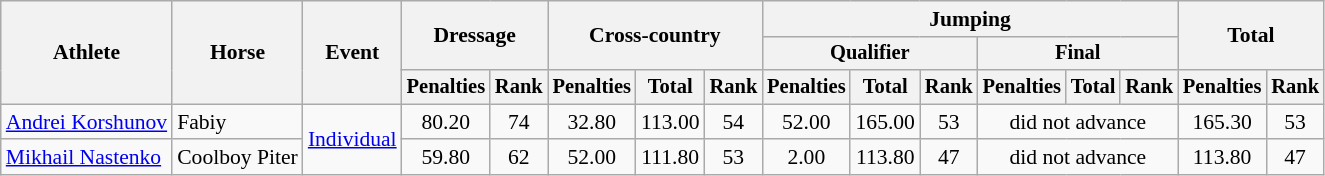<table class=wikitable style="font-size:90%">
<tr>
<th rowspan="3">Athlete</th>
<th rowspan="3">Horse</th>
<th rowspan="3">Event</th>
<th colspan="2" rowspan="2">Dressage</th>
<th colspan="3" rowspan="2">Cross-country</th>
<th colspan="6">Jumping</th>
<th colspan="2" rowspan="2">Total</th>
</tr>
<tr style="font-size:95%">
<th colspan="3">Qualifier</th>
<th colspan="3">Final</th>
</tr>
<tr style="font-size:95%">
<th>Penalties</th>
<th>Rank</th>
<th>Penalties</th>
<th>Total</th>
<th>Rank</th>
<th>Penalties</th>
<th>Total</th>
<th>Rank</th>
<th>Penalties</th>
<th>Total</th>
<th>Rank</th>
<th>Penalties</th>
<th>Rank</th>
</tr>
<tr align=center>
<td align=left><a href='#'>Andrei Korshunov</a></td>
<td align=left>Fabiy</td>
<td align=left rowspan=2><a href='#'>Individual</a></td>
<td>80.20</td>
<td>74</td>
<td>32.80</td>
<td>113.00</td>
<td>54</td>
<td>52.00</td>
<td>165.00</td>
<td>53</td>
<td colspan=3>did not advance</td>
<td>165.30</td>
<td>53</td>
</tr>
<tr align=center>
<td align=left><a href='#'>Mikhail Nastenko</a></td>
<td align=left>Coolboy Piter</td>
<td>59.80</td>
<td>62</td>
<td>52.00</td>
<td>111.80</td>
<td>53</td>
<td>2.00</td>
<td>113.80</td>
<td>47</td>
<td colspan=3>did not advance</td>
<td>113.80</td>
<td>47</td>
</tr>
</table>
